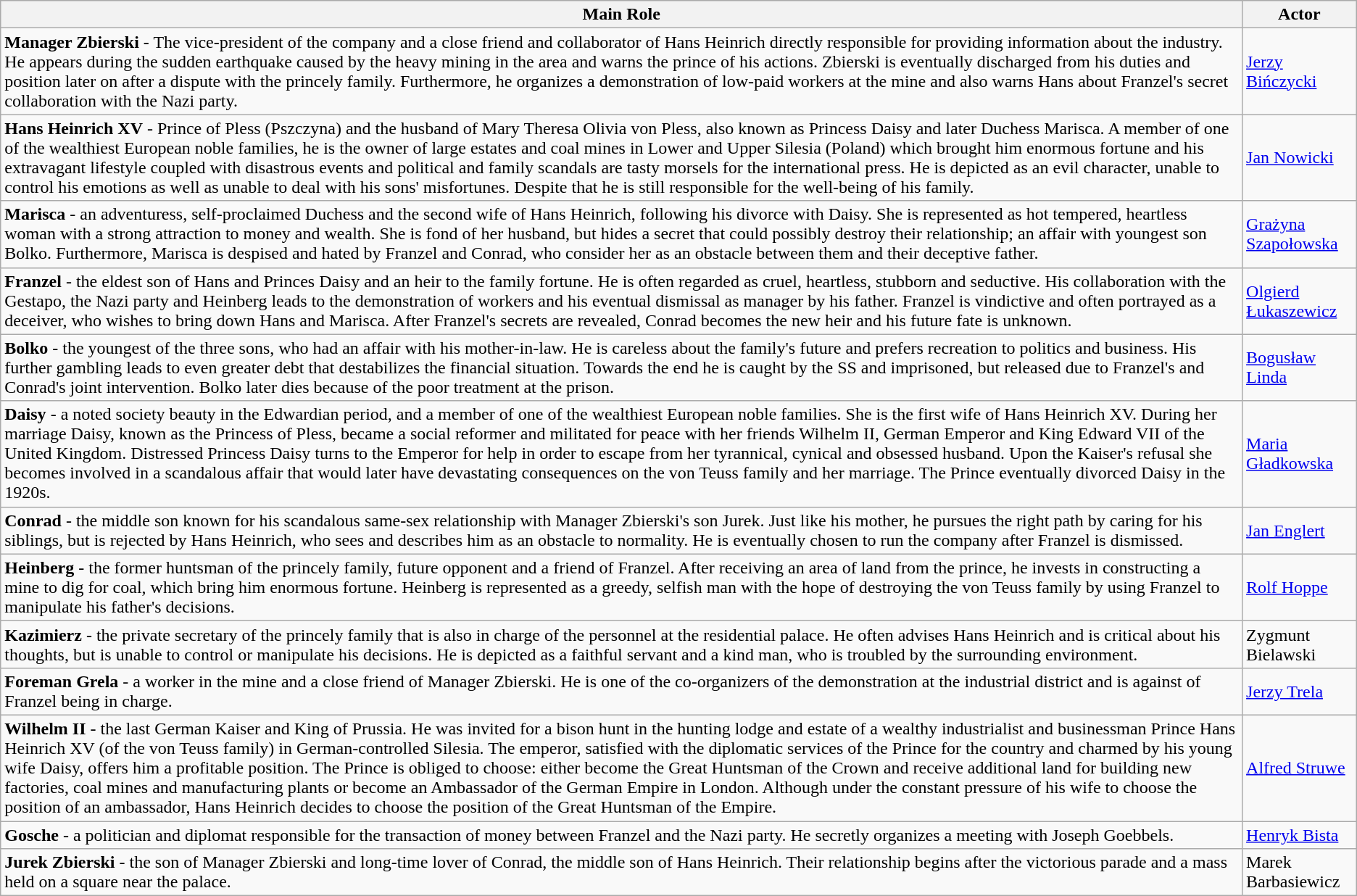<table class="wikitable">
<tr>
<th>Main Role</th>
<th>Actor</th>
</tr>
<tr>
<td><strong>Manager Zbierski</strong> - The vice-president of the company and a close friend and collaborator of Hans Heinrich directly responsible for providing information about the industry. He appears during the sudden earthquake caused by the heavy mining in the area and warns the prince of his actions. Zbierski is eventually discharged from his duties and position later on after a dispute with the princely family. Furthermore, he organizes a demonstration of low-paid workers at the mine and also warns Hans about Franzel's secret collaboration with the Nazi party.</td>
<td><a href='#'>Jerzy Bińczycki</a></td>
</tr>
<tr>
<td><strong>Hans Heinrich XV</strong> - Prince of Pless (Pszczyna) and the husband of Mary Theresa Olivia von Pless, also known as Princess Daisy and later Duchess Marisca. A member of one of the wealthiest European noble families, he is the owner of large estates and coal mines in Lower and Upper Silesia (Poland) which brought him enormous fortune and his extravagant lifestyle coupled with disastrous events and political and family scandals are tasty morsels for the international press. He is depicted as an evil character, unable to control his emotions as well as unable to deal with his sons' misfortunes. Despite that he is still responsible for the well-being of his family.</td>
<td><a href='#'>Jan Nowicki</a></td>
</tr>
<tr>
<td><strong>Marisca</strong> - an adventuress, self-proclaimed Duchess and the second wife of Hans Heinrich, following his divorce with Daisy. She is represented as hot tempered, heartless woman with a strong attraction to money and wealth. She is fond of her husband, but hides a secret that could possibly destroy their relationship; an affair with youngest son Bolko. Furthermore, Marisca is despised and hated by Franzel and Conrad, who consider her as an obstacle between them and their deceptive father.</td>
<td><a href='#'>Grażyna Szapołowska</a></td>
</tr>
<tr>
<td><strong>Franzel</strong> - the eldest son of Hans and Princes Daisy and an heir to the family fortune. He is often regarded as cruel, heartless, stubborn and seductive. His collaboration with the Gestapo, the Nazi party and Heinberg leads to the demonstration of workers and his eventual dismissal as manager by his father. Franzel is vindictive and often portrayed as a deceiver, who wishes to bring down Hans and Marisca. After Franzel's secrets are revealed, Conrad becomes the new heir and his future fate is unknown.</td>
<td><a href='#'>Olgierd Łukaszewicz</a></td>
</tr>
<tr>
<td><strong>Bolko</strong> - the youngest of the three sons, who had an affair with his mother-in-law. He is careless about the family's future and prefers recreation to politics and business. His further gambling leads to even greater debt that destabilizes the financial situation. Towards the end he is caught by the SS and imprisoned, but released due to Franzel's and Conrad's joint intervention. Bolko later dies because of the poor treatment at the prison.</td>
<td><a href='#'>Bogusław Linda</a></td>
</tr>
<tr>
<td><strong>Daisy</strong> - a noted society beauty in the Edwardian period, and a member of one of the wealthiest European noble families. She is the first wife of Hans Heinrich XV. During her marriage Daisy, known as the Princess of Pless, became a social reformer and militated for peace with her friends Wilhelm II, German Emperor and King Edward VII of the United Kingdom. Distressed Princess Daisy turns to the Emperor for help in order to escape from her tyrannical, cynical and obsessed husband. Upon the Kaiser's refusal she becomes involved in a scandalous affair that would later have devastating consequences on the von Teuss family and her marriage. The Prince eventually divorced Daisy in the 1920s.</td>
<td><a href='#'>Maria Gładkowska</a></td>
</tr>
<tr>
<td><strong>Conrad</strong> - the middle son known for his scandalous same-sex relationship with Manager Zbierski's son Jurek. Just like his mother, he pursues the right path by caring for his siblings, but is rejected by Hans Heinrich, who sees and describes him as an obstacle to normality. He is eventually chosen to run the company after Franzel is dismissed.</td>
<td><a href='#'>Jan Englert</a></td>
</tr>
<tr>
<td><strong>Heinberg</strong> - the former huntsman of the princely family, future opponent and a friend of Franzel. After receiving an area of land from the prince, he invests in constructing a mine to dig for coal, which bring him enormous fortune. Heinberg is represented as a greedy, selfish man with the hope of destroying the von Teuss family by using Franzel to manipulate his father's decisions.</td>
<td><a href='#'>Rolf Hoppe</a></td>
</tr>
<tr>
<td><strong>Kazimierz</strong> - the private secretary of the princely family that is also in charge of the personnel at the residential palace. He often advises Hans Heinrich and is critical about his thoughts, but is unable to control or manipulate his decisions. He is depicted as a faithful servant and a kind man, who is troubled by the surrounding environment.</td>
<td>Zygmunt Bielawski</td>
</tr>
<tr>
<td><strong>Foreman Grela</strong> - a worker in the mine and a close friend of Manager Zbierski. He is one of the co-organizers of the demonstration at the industrial district and is against of Franzel being in charge.</td>
<td><a href='#'>Jerzy Trela</a></td>
</tr>
<tr>
<td><strong>Wilhelm II</strong> - the last German Kaiser and King of Prussia. He was invited for a bison hunt in the hunting lodge and estate of a wealthy industrialist and businessman Prince Hans Heinrich XV (of the von Teuss family) in German-controlled Silesia. The emperor, satisfied with the diplomatic services of the Prince for the country and charmed by his young wife Daisy, offers him a profitable position. The Prince is obliged to choose: either become the Great Huntsman of the Crown and receive additional land for building new factories, coal mines and manufacturing plants or become an Ambassador of the German Empire in London. Although under the constant pressure of his wife to choose the position of an ambassador, Hans Heinrich decides to choose the position of the Great Huntsman of the Empire.</td>
<td><a href='#'>Alfred Struwe</a></td>
</tr>
<tr>
<td><strong>Gosche</strong> - a politician and diplomat responsible for the transaction of money between Franzel and the Nazi party. He secretly organizes a meeting with Joseph Goebbels.</td>
<td><a href='#'>Henryk Bista</a></td>
</tr>
<tr>
<td><strong>Jurek Zbierski</strong> - the son of Manager Zbierski and long-time lover of Conrad, the middle son of Hans Heinrich. Their relationship begins after the victorious parade and a mass held on a square near the palace.</td>
<td>Marek Barbasiewicz</td>
</tr>
</table>
